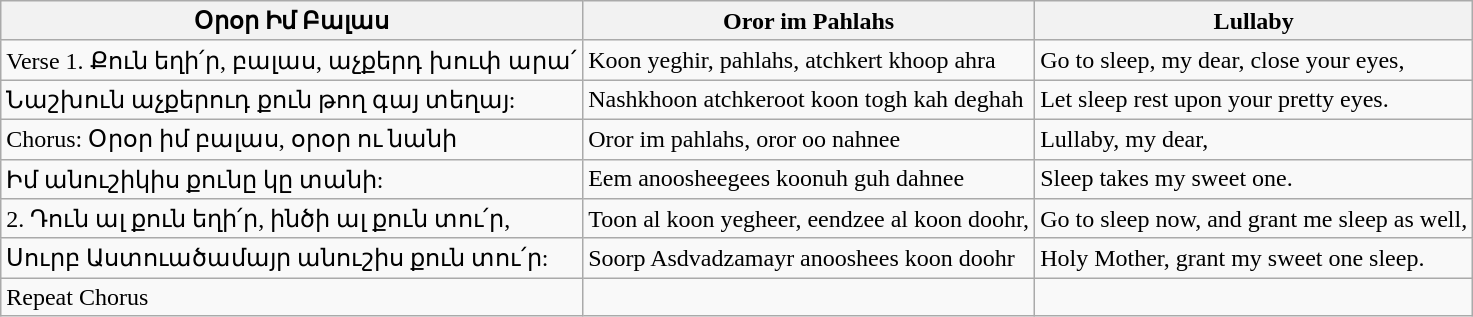<table class="wikitable">
<tr>
<th>Օրօր Իմ Բալաս</th>
<th>Oror im Pahlahs</th>
<th>Lullaby</th>
</tr>
<tr>
<td>Verse 1. Քուն եղի՛ր, բալաս, աչքերդ խուփ արա՛</td>
<td>Koon yeghir, pahlahs, atchkert khoop ahra</td>
<td>Go to sleep, my dear, close your eyes,</td>
</tr>
<tr>
<td>Նաշխուն աչքերուդ քուն թող գայ տեղայ:</td>
<td>Nashkhoon atchkeroot koon togh kah deghah</td>
<td>Let sleep rest upon your pretty eyes.</td>
</tr>
<tr>
<td>Chorus: Օրօր իմ բալաս, օրօր ու նանի</td>
<td>Oror im pahlahs, oror oo nahnee</td>
<td>Lullaby, my dear,</td>
</tr>
<tr>
<td>Իմ անուշիկիս քունը կը տանի:</td>
<td>Eem anoosheegees koonuh guh dahnee</td>
<td>Sleep takes my sweet one.</td>
</tr>
<tr>
<td>2. Դուն ալ քուն եղի՛ր, ինծի ալ քուն տու՛ր,</td>
<td>Toon al koon yegheer, eendzee al koon doohr,</td>
<td>Go to sleep now, and grant me sleep as well,</td>
</tr>
<tr>
<td>Սուրբ Աստուածամայր անուշիս քուն տու՛ր:</td>
<td>Soorp Asdvadzamayr anooshees koon doohr</td>
<td>Holy Mother, grant my sweet one sleep.</td>
</tr>
<tr>
<td>Repeat Chorus</td>
<td></td>
<td></td>
</tr>
</table>
